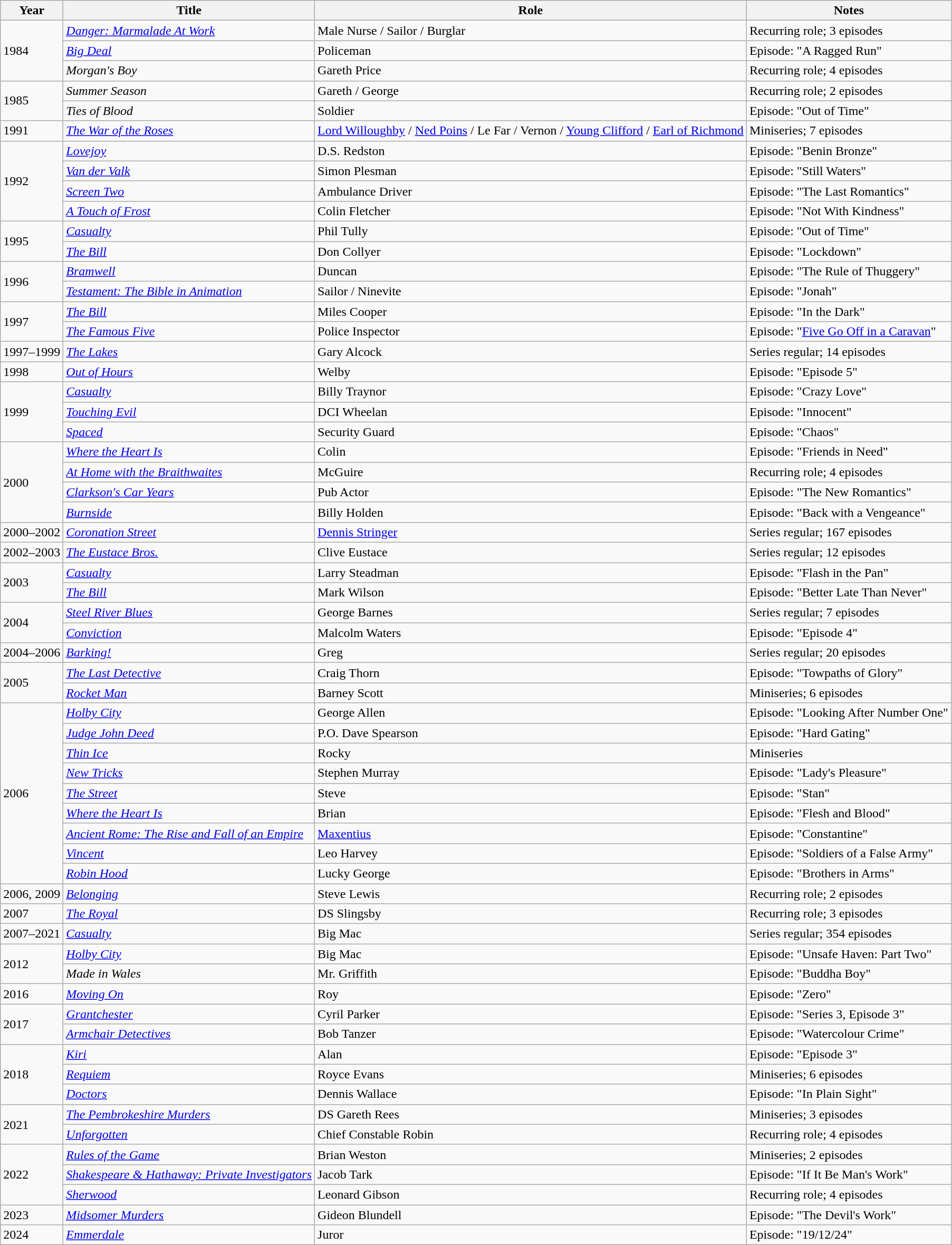<table class="wikitable sortable">
<tr>
<th>Year</th>
<th>Title</th>
<th>Role</th>
<th>Notes</th>
</tr>
<tr>
<td rowspan="3">1984</td>
<td><em><a href='#'>Danger: Marmalade At Work</a></em></td>
<td>Male Nurse / Sailor / Burglar</td>
<td>Recurring role; 3 episodes</td>
</tr>
<tr>
<td><em><a href='#'>Big Deal</a></em></td>
<td>Policeman</td>
<td>Episode: "A Ragged Run"</td>
</tr>
<tr>
<td><em>Morgan's Boy</em></td>
<td>Gareth Price</td>
<td>Recurring role; 4 episodes</td>
</tr>
<tr>
<td rowspan="2">1985</td>
<td><em>Summer Season</em></td>
<td>Gareth / George</td>
<td>Recurring role; 2 episodes</td>
</tr>
<tr>
<td><em>Ties of Blood</em></td>
<td>Soldier</td>
<td>Episode: "Out of Time"</td>
</tr>
<tr>
<td>1991</td>
<td><em><a href='#'>The War of the Roses</a></em></td>
<td><a href='#'>Lord Willoughby</a> / <a href='#'>Ned Poins</a> / Le Far / Vernon / <a href='#'>Young Clifford</a> / <a href='#'>Earl of Richmond</a></td>
<td>Miniseries; 7 episodes</td>
</tr>
<tr>
<td rowspan="4">1992</td>
<td><em><a href='#'>Lovejoy</a></em></td>
<td>D.S. Redston</td>
<td>Episode: "Benin Bronze"</td>
</tr>
<tr>
<td><em><a href='#'>Van der Valk</a></em></td>
<td>Simon Plesman</td>
<td>Episode: "Still Waters"</td>
</tr>
<tr>
<td><em><a href='#'>Screen Two</a></em></td>
<td>Ambulance Driver</td>
<td>Episode: "The Last Romantics"</td>
</tr>
<tr>
<td><em><a href='#'>A Touch of Frost</a></em></td>
<td>Colin Fletcher</td>
<td>Episode: "Not With Kindness"</td>
</tr>
<tr>
<td rowspan="2">1995</td>
<td><em><a href='#'>Casualty</a></em></td>
<td>Phil Tully</td>
<td>Episode: "Out of Time"</td>
</tr>
<tr>
<td><em><a href='#'>The Bill</a></em></td>
<td>Don Collyer</td>
<td>Episode: "Lockdown"</td>
</tr>
<tr>
<td rowspan="2">1996</td>
<td><em><a href='#'>Bramwell</a></em></td>
<td>Duncan</td>
<td>Episode: "The Rule of Thuggery"</td>
</tr>
<tr>
<td><em><a href='#'>Testament: The Bible in Animation</a></em></td>
<td>Sailor / Ninevite</td>
<td>Episode: "Jonah"</td>
</tr>
<tr>
<td rowspan="2">1997</td>
<td><em><a href='#'>The Bill</a></em></td>
<td>Miles Cooper</td>
<td>Episode: "In the Dark"</td>
</tr>
<tr>
<td><em><a href='#'>The Famous Five</a></em></td>
<td>Police Inspector</td>
<td>Episode: "<a href='#'>Five Go Off in a Caravan</a>"</td>
</tr>
<tr>
<td>1997–1999</td>
<td><em><a href='#'>The Lakes</a></em></td>
<td>Gary Alcock</td>
<td>Series regular; 14 episodes</td>
</tr>
<tr>
<td>1998</td>
<td><em><a href='#'>Out of Hours</a></em></td>
<td>Welby</td>
<td>Episode: "Episode 5"</td>
</tr>
<tr>
<td rowspan="3">1999</td>
<td><em><a href='#'>Casualty</a></em></td>
<td>Billy Traynor</td>
<td>Episode: "Crazy Love"</td>
</tr>
<tr>
<td><em><a href='#'>Touching Evil</a></em></td>
<td>DCI Wheelan</td>
<td>Episode: "Innocent"</td>
</tr>
<tr>
<td><em><a href='#'>Spaced</a></em></td>
<td>Security Guard</td>
<td>Episode: "Chaos"</td>
</tr>
<tr>
<td rowspan="4">2000</td>
<td><em><a href='#'>Where the Heart Is</a></em></td>
<td>Colin</td>
<td>Episode: "Friends in Need"</td>
</tr>
<tr>
<td><em><a href='#'>At Home with the Braithwaites</a></em></td>
<td>McGuire</td>
<td>Recurring role; 4 episodes</td>
</tr>
<tr>
<td><em><a href='#'>Clarkson's Car Years</a></em></td>
<td>Pub Actor</td>
<td>Episode: "The New Romantics"</td>
</tr>
<tr>
<td><em><a href='#'>Burnside</a></em></td>
<td>Billy Holden</td>
<td>Episode: "Back with a Vengeance"</td>
</tr>
<tr>
<td>2000–2002</td>
<td><em><a href='#'>Coronation Street</a></em></td>
<td><a href='#'>Dennis Stringer</a></td>
<td>Series regular; 167 episodes</td>
</tr>
<tr>
<td>2002–2003</td>
<td><em><a href='#'>The Eustace Bros.</a></em></td>
<td>Clive Eustace</td>
<td>Series regular; 12 episodes</td>
</tr>
<tr>
<td rowspan="2">2003</td>
<td><em><a href='#'>Casualty</a></em></td>
<td>Larry Steadman</td>
<td>Episode: "Flash in the Pan"</td>
</tr>
<tr>
<td><em><a href='#'>The Bill</a></em></td>
<td>Mark Wilson</td>
<td>Episode: "Better Late Than Never"</td>
</tr>
<tr>
<td rowspan="2">2004</td>
<td><em><a href='#'>Steel River Blues</a></em></td>
<td>George Barnes</td>
<td>Series regular; 7 episodes</td>
</tr>
<tr>
<td><em><a href='#'>Conviction</a></em></td>
<td>Malcolm Waters</td>
<td>Episode: "Episode 4"</td>
</tr>
<tr>
<td>2004–2006</td>
<td><em><a href='#'>Barking!</a></em></td>
<td>Greg</td>
<td>Series regular; 20 episodes</td>
</tr>
<tr>
<td rowspan="2">2005</td>
<td><em><a href='#'>The Last Detective</a></em></td>
<td>Craig Thorn</td>
<td>Episode: "Towpaths of Glory"</td>
</tr>
<tr>
<td><em><a href='#'>Rocket Man</a></em></td>
<td>Barney Scott</td>
<td>Miniseries; 6 episodes</td>
</tr>
<tr>
<td rowspan="9">2006</td>
<td><em><a href='#'>Holby City</a></em></td>
<td>George Allen</td>
<td>Episode: "Looking After Number One"</td>
</tr>
<tr>
<td><em><a href='#'>Judge John Deed</a></em></td>
<td>P.O. Dave Spearson</td>
<td>Episode: "Hard Gating"</td>
</tr>
<tr>
<td><em><a href='#'>Thin Ice</a></em></td>
<td>Rocky</td>
<td>Miniseries</td>
</tr>
<tr>
<td><em><a href='#'>New Tricks</a></em></td>
<td>Stephen Murray</td>
<td>Episode: "Lady's Pleasure"</td>
</tr>
<tr>
<td><em><a href='#'>The Street</a></em></td>
<td>Steve</td>
<td>Episode: "Stan"</td>
</tr>
<tr>
<td><em><a href='#'>Where the Heart Is</a></em></td>
<td>Brian</td>
<td>Episode: "Flesh and Blood"</td>
</tr>
<tr>
<td><em><a href='#'>Ancient Rome: The Rise and Fall of an Empire</a></em></td>
<td><a href='#'>Maxentius</a></td>
<td>Episode: "Constantine"</td>
</tr>
<tr>
<td><em><a href='#'>Vincent</a></em></td>
<td>Leo Harvey</td>
<td>Episode: "Soldiers of a False Army"</td>
</tr>
<tr>
<td><em><a href='#'>Robin Hood</a></em></td>
<td>Lucky George</td>
<td>Episode: "Brothers in Arms"</td>
</tr>
<tr>
<td>2006, 2009</td>
<td><em><a href='#'>Belonging</a></em></td>
<td>Steve Lewis</td>
<td>Recurring role; 2 episodes</td>
</tr>
<tr>
<td>2007</td>
<td><em><a href='#'>The Royal</a></em></td>
<td>DS Slingsby</td>
<td>Recurring role; 3 episodes</td>
</tr>
<tr>
<td>2007–2021</td>
<td><em><a href='#'>Casualty</a></em></td>
<td>Big Mac</td>
<td>Series regular; 354 episodes</td>
</tr>
<tr>
<td rowspan="2">2012</td>
<td><em><a href='#'>Holby City</a></em></td>
<td>Big Mac</td>
<td>Episode: "Unsafe Haven: Part Two"</td>
</tr>
<tr>
<td><em>Made in Wales</em></td>
<td>Mr. Griffith</td>
<td>Episode: "Buddha Boy"</td>
</tr>
<tr>
<td>2016</td>
<td><em><a href='#'>Moving On</a></em></td>
<td>Roy</td>
<td>Episode: "Zero"</td>
</tr>
<tr>
<td rowspan="2">2017</td>
<td><em><a href='#'>Grantchester</a></em></td>
<td>Cyril Parker</td>
<td>Episode: "Series 3, Episode 3"</td>
</tr>
<tr>
<td><em><a href='#'>Armchair Detectives</a></em></td>
<td>Bob Tanzer</td>
<td>Episode: "Watercolour Crime"</td>
</tr>
<tr>
<td rowspan="3">2018</td>
<td><em><a href='#'>Kiri</a></em></td>
<td>Alan</td>
<td>Episode: "Episode 3"</td>
</tr>
<tr>
<td><em><a href='#'>Requiem</a></em></td>
<td>Royce Evans</td>
<td>Miniseries; 6 episodes</td>
</tr>
<tr>
<td><em><a href='#'>Doctors</a></em></td>
<td>Dennis Wallace</td>
<td>Episode: "In Plain Sight"</td>
</tr>
<tr>
<td rowspan="2">2021</td>
<td><em><a href='#'>The Pembrokeshire Murders</a></em></td>
<td>DS Gareth Rees</td>
<td>Miniseries; 3 episodes</td>
</tr>
<tr>
<td><em><a href='#'>Unforgotten</a></em></td>
<td>Chief Constable Robin</td>
<td>Recurring role; 4 episodes</td>
</tr>
<tr>
<td rowspan="3">2022</td>
<td><em><a href='#'>Rules of the Game</a></em></td>
<td>Brian Weston</td>
<td>Miniseries; 2 episodes</td>
</tr>
<tr>
<td><em><a href='#'>Shakespeare & Hathaway: Private Investigators</a></em></td>
<td>Jacob Tark</td>
<td>Episode: "If It Be Man's Work"</td>
</tr>
<tr>
<td><em><a href='#'>Sherwood</a></em></td>
<td>Leonard Gibson</td>
<td>Recurring role; 4 episodes</td>
</tr>
<tr>
<td>2023</td>
<td><em><a href='#'>Midsomer Murders</a></em></td>
<td>Gideon Blundell</td>
<td>Episode: "The Devil's Work"</td>
</tr>
<tr>
<td>2024</td>
<td><em><a href='#'>Emmerdale</a></em></td>
<td>Juror</td>
<td>Episode: "19/12/24"</td>
</tr>
</table>
